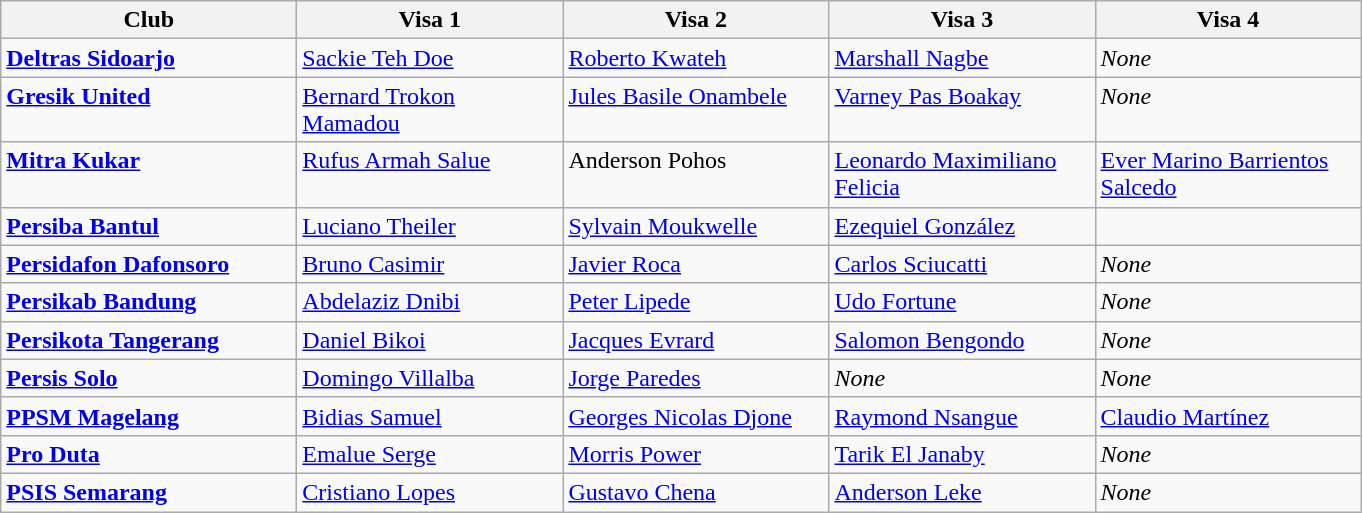<table class="wikitable">
<tr>
<th style="width:190px;">Club</th>
<th style="width:170px;">Visa 1</th>
<th style="width:170px;">Visa 2</th>
<th style="width:170px;">Visa 3</th>
<th style="width:170px;">Visa 4</th>
</tr>
<tr style="vertical-align:top;">
<td><strong><a href='#'>Deltras Sidoarjo</a></strong></td>
<td> <a href='#'>Sackie Teh Doe</a></td>
<td> <a href='#'>Roberto Kwateh</a></td>
<td> <a href='#'>Marshall Nagbe</a></td>
<td><em>None</em></td>
</tr>
<tr style="vertical-align:top;">
<td><strong><a href='#'>Gresik United</a></strong></td>
<td> <a href='#'>Bernard Trokon Mamadou</a></td>
<td> <a href='#'>Jules Basile Onambele</a></td>
<td> <a href='#'>Varney Pas Boakay</a></td>
<td><em>None</em></td>
</tr>
<tr style="vertical-align:top;">
<td><strong><a href='#'>Mitra Kukar</a></strong></td>
<td> <a href='#'>Rufus Armah Salue</a></td>
<td> Anderson Pohos</td>
<td> <a href='#'>Leonardo Maximiliano Felicia</a></td>
<td> <a href='#'>Ever Marino Barrientos Salcedo</a></td>
</tr>
<tr style="vertical-align:top;">
<td><strong><a href='#'>Persiba Bantul</a></strong></td>
<td> <a href='#'>Luciano Theiler</a></td>
<td> <a href='#'>Sylvain Moukwelle</a></td>
<td> <a href='#'>Ezequiel González</a></td>
</tr>
<tr style="vertical-align:top;">
<td><strong><a href='#'>Persidafon Dafonsoro</a></strong></td>
<td> <a href='#'>Bruno Casimir</a></td>
<td> <a href='#'>Javier Roca</a></td>
<td> <a href='#'>Carlos Sciucatti</a></td>
<td><em>None</em></td>
</tr>
<tr style="vertical-align:top;">
<td><strong><a href='#'>Persikab Bandung</a></strong></td>
<td> <a href='#'>Abdelaziz Dnibi</a></td>
<td> <a href='#'>Peter Lipede</a></td>
<td> <a href='#'>Udo Fortune</a></td>
<td><em>None</em></td>
</tr>
<tr style="vertical-align:top;">
<td><strong><a href='#'>Persikota Tangerang</a></strong></td>
<td> <a href='#'>Daniel Bikoi</a></td>
<td> <a href='#'>Jacques Evrard</a></td>
<td> <a href='#'>Salomon Bengondo</a></td>
<td><em>None</em></td>
</tr>
<tr style="vertical-align:top;">
<td><strong><a href='#'>Persis Solo</a></strong></td>
<td> <a href='#'>Domingo Villalba</a></td>
<td> <a href='#'>Jorge Paredes</a></td>
<td><em>None</em></td>
<td><em>None</em></td>
</tr>
<tr style="vertical-align:top;">
<td><strong><a href='#'>PPSM Magelang</a></strong></td>
<td> <a href='#'>Bidias Samuel</a></td>
<td> <a href='#'>Georges Nicolas Djone</a></td>
<td> <a href='#'>Raymond Nsangue</a></td>
<td> <a href='#'>Claudio Martínez</a></td>
</tr>
<tr style="vertical-align:top;">
<td><strong><a href='#'>Pro Duta</a></strong></td>
<td> <a href='#'>Emalue Serge</a></td>
<td> <a href='#'>Morris Power</a></td>
<td> <a href='#'>Tarik El Janaby</a></td>
<td><em>None</em></td>
</tr>
<tr style="vertical-align:top;">
<td><strong><a href='#'>PSIS Semarang</a></strong></td>
<td> <a href='#'>Cristiano Lopes</a></td>
<td> <a href='#'>Gustavo Chena</a></td>
<td> <a href='#'>Anderson Leke</a></td>
<td><em>None</em></td>
</tr>
</table>
